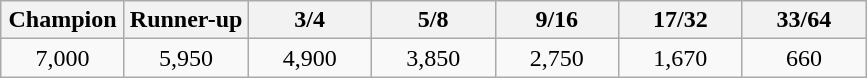<table class="wikitable">
<tr>
<th width=75>Champion</th>
<th width=75>Runner-up</th>
<th width=75>3/4</th>
<th width=75>5/8</th>
<th width=75>9/16</th>
<th width=75>17/32</th>
<th width=75>33/64</th>
</tr>
<tr>
<td align=center>7,000</td>
<td align=center>5,950</td>
<td align=center>4,900</td>
<td align=center>3,850</td>
<td align=center>2,750</td>
<td align=center>1,670</td>
<td align=center>660</td>
</tr>
</table>
